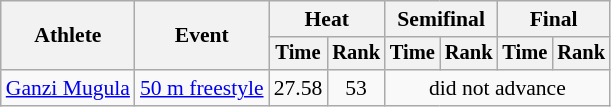<table class=wikitable style="font-size:90%">
<tr>
<th rowspan="2">Athlete</th>
<th rowspan="2">Event</th>
<th colspan="2">Heat</th>
<th colspan="2">Semifinal</th>
<th colspan="2">Final</th>
</tr>
<tr style="font-size:95%">
<th>Time</th>
<th>Rank</th>
<th>Time</th>
<th>Rank</th>
<th>Time</th>
<th>Rank</th>
</tr>
<tr align=center>
<td align=left><a href='#'>Ganzi Mugula</a></td>
<td align=left><a href='#'>50 m freestyle</a></td>
<td>27.58</td>
<td>53</td>
<td colspan=4>did not advance</td>
</tr>
</table>
